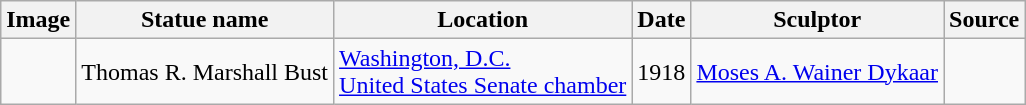<table class="wikitable sortable">
<tr>
<th scope="col" class="unsortable">Image</th>
<th scope="col">Statue name</th>
<th scope="col">Location</th>
<th scope="col">Date</th>
<th scope="col">Sculptor</th>
<th scope="col" class="unsortable">Source</th>
</tr>
<tr>
<td></td>
<td>Thomas R. Marshall Bust</td>
<td><a href='#'>Washington, D.C.</a><br><a href='#'>United States Senate chamber</a></td>
<td>1918</td>
<td><a href='#'>Moses A. Wainer Dykaar</a></td>
<td></td>
</tr>
</table>
